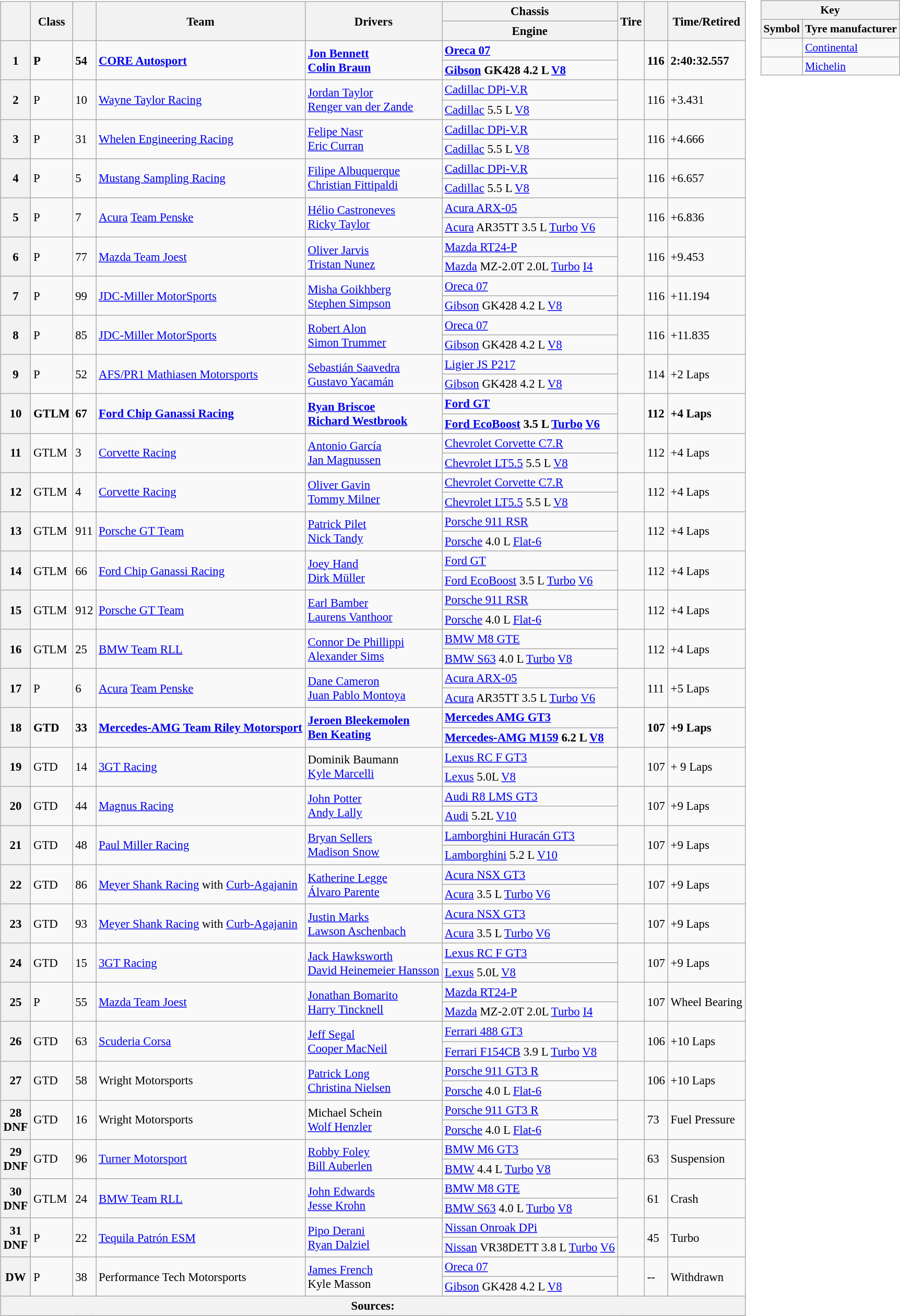<table>
<tr valign="top">
<td><br><table class="wikitable" style="font-size: 95%;">
<tr>
<th rowspan=2></th>
<th rowspan=2>Class</th>
<th rowspan=2 class="unsortable"></th>
<th rowspan=2 class="unsortable">Team</th>
<th rowspan=2 class="unsortable">Drivers</th>
<th scope="col" class="unsortable">Chassis</th>
<th rowspan=2>Tire</th>
<th rowspan=2 class="unsortable"></th>
<th rowspan=2 class="unsortable">Time/Retired</th>
</tr>
<tr>
<th>Engine</th>
</tr>
<tr style="font-weight:bold">
<th rowspan="2">1</th>
<td rowspan="2">P</td>
<td rowspan="2">54</td>
<td rowspan="2"> <a href='#'>CORE Autosport</a></td>
<td rowspan="2"> <a href='#'>Jon Bennett</a><br> <a href='#'>Colin Braun</a></td>
<td><a href='#'>Oreca 07</a></td>
<td rowspan="2"></td>
<td rowspan="2">116</td>
<td rowspan="2">2:40:32.557</td>
</tr>
<tr style="font-weight:bold">
<td><a href='#'>Gibson</a> GK428 4.2 L <a href='#'>V8</a></td>
</tr>
<tr>
<th rowspan="2">2</th>
<td rowspan="2">P</td>
<td rowspan="2">10</td>
<td rowspan="2"> <a href='#'>Wayne Taylor Racing</a></td>
<td rowspan="2"> <a href='#'>Jordan Taylor</a><br> <a href='#'>Renger van der Zande</a></td>
<td><a href='#'>Cadillac DPi-V.R</a></td>
<td rowspan="2"></td>
<td rowspan="2">116</td>
<td rowspan="2">+3.431</td>
</tr>
<tr>
<td><a href='#'>Cadillac</a> 5.5 L <a href='#'>V8</a></td>
</tr>
<tr>
<th rowspan="2">3</th>
<td rowspan="2">P</td>
<td rowspan="2">31</td>
<td rowspan="2"> <a href='#'>Whelen Engineering Racing</a></td>
<td rowspan="2"> <a href='#'>Felipe Nasr</a><br> <a href='#'>Eric Curran</a></td>
<td><a href='#'>Cadillac DPi-V.R</a></td>
<td rowspan="2"></td>
<td rowspan="2">116</td>
<td rowspan="2">+4.666</td>
</tr>
<tr>
<td><a href='#'>Cadillac</a> 5.5 L <a href='#'>V8</a></td>
</tr>
<tr>
<th rowspan="2">4</th>
<td rowspan="2">P</td>
<td rowspan="2">5</td>
<td rowspan="2"> <a href='#'>Mustang Sampling Racing</a></td>
<td rowspan="2"> <a href='#'>Filipe Albuquerque</a><br> <a href='#'>Christian Fittipaldi</a></td>
<td><a href='#'>Cadillac DPi-V.R</a></td>
<td rowspan="2"></td>
<td rowspan="2">116</td>
<td rowspan="2">+6.657</td>
</tr>
<tr>
<td><a href='#'>Cadillac</a> 5.5 L <a href='#'>V8</a></td>
</tr>
<tr>
<th rowspan="2">5</th>
<td rowspan="2">P</td>
<td rowspan="2">7</td>
<td rowspan="2"> <a href='#'>Acura</a> <a href='#'>Team Penske</a></td>
<td rowspan="2"> <a href='#'>Hélio Castroneves</a><br> <a href='#'>Ricky Taylor</a></td>
<td><a href='#'>Acura ARX-05</a></td>
<td rowspan="2"></td>
<td rowspan="2">116</td>
<td rowspan="2">+6.836</td>
</tr>
<tr>
<td><a href='#'>Acura</a> AR35TT 3.5 L <a href='#'>Turbo</a> <a href='#'>V6</a></td>
</tr>
<tr>
<th rowspan="2">6</th>
<td rowspan="2">P</td>
<td rowspan="2">77</td>
<td rowspan="2"> <a href='#'>Mazda Team Joest</a></td>
<td rowspan="2"> <a href='#'>Oliver Jarvis</a><br> <a href='#'>Tristan Nunez</a></td>
<td><a href='#'>Mazda RT24-P</a></td>
<td rowspan="2"></td>
<td rowspan="2">116</td>
<td rowspan="2">+9.453</td>
</tr>
<tr>
<td><a href='#'>Mazda</a> MZ-2.0T 2.0L <a href='#'>Turbo</a> <a href='#'>I4</a></td>
</tr>
<tr>
<th rowspan="2">7</th>
<td rowspan="2">P</td>
<td rowspan="2">99</td>
<td rowspan="2"> <a href='#'>JDC-Miller MotorSports</a></td>
<td rowspan="2"> <a href='#'>Misha Goikhberg</a><br> <a href='#'>Stephen Simpson</a></td>
<td><a href='#'>Oreca 07</a></td>
<td rowspan="2"></td>
<td rowspan="2">116</td>
<td rowspan="2">+11.194</td>
</tr>
<tr>
<td><a href='#'>Gibson</a> GK428 4.2 L <a href='#'>V8</a></td>
</tr>
<tr>
<th rowspan="2">8</th>
<td rowspan="2">P</td>
<td rowspan="2">85</td>
<td rowspan="2"> <a href='#'>JDC-Miller MotorSports</a></td>
<td rowspan="2"> <a href='#'>Robert Alon</a><br> <a href='#'>Simon Trummer</a></td>
<td><a href='#'>Oreca 07</a></td>
<td rowspan="2"></td>
<td rowspan="2">116</td>
<td rowspan="2">+11.835</td>
</tr>
<tr>
<td><a href='#'>Gibson</a> GK428 4.2 L <a href='#'>V8</a></td>
</tr>
<tr>
<th rowspan="2">9</th>
<td rowspan="2">P</td>
<td rowspan="2">52</td>
<td rowspan="2"> <a href='#'>AFS/PR1 Mathiasen Motorsports</a></td>
<td rowspan="2"> <a href='#'>Sebastián Saavedra</a><br> <a href='#'>Gustavo Yacamán</a></td>
<td><a href='#'>Ligier JS P217</a></td>
<td rowspan="2"></td>
<td rowspan="2">114</td>
<td rowspan="2">+2 Laps</td>
</tr>
<tr>
<td><a href='#'>Gibson</a> GK428 4.2 L <a href='#'>V8</a></td>
</tr>
<tr style="font-weight:bold">
<th rowspan="2">10</th>
<td rowspan="2">GTLM</td>
<td rowspan="2">67</td>
<td rowspan="2"> <a href='#'>Ford Chip Ganassi Racing</a></td>
<td rowspan="2"> <a href='#'>Ryan Briscoe</a><br> <a href='#'>Richard Westbrook</a></td>
<td><a href='#'>Ford GT</a></td>
<td rowspan="2"></td>
<td rowspan="2">112</td>
<td rowspan="2">+4 Laps</td>
</tr>
<tr style="font-weight:bold">
<td><a href='#'>Ford EcoBoost</a> 3.5 L <a href='#'>Turbo</a> <a href='#'>V6</a></td>
</tr>
<tr>
<th rowspan="2">11</th>
<td rowspan="2">GTLM</td>
<td rowspan="2">3</td>
<td rowspan="2"> <a href='#'>Corvette Racing</a></td>
<td rowspan="2"> <a href='#'>Antonio García</a><br> <a href='#'>Jan Magnussen</a></td>
<td><a href='#'>Chevrolet Corvette C7.R</a></td>
<td rowspan="2"></td>
<td rowspan="2">112</td>
<td rowspan="2">+4 Laps</td>
</tr>
<tr>
<td><a href='#'>Chevrolet LT5.5</a> 5.5 L <a href='#'>V8</a></td>
</tr>
<tr>
<th rowspan="2">12</th>
<td rowspan="2">GTLM</td>
<td rowspan="2">4</td>
<td rowspan="2"> <a href='#'>Corvette Racing</a></td>
<td rowspan="2"> <a href='#'>Oliver Gavin</a><br> <a href='#'>Tommy Milner</a></td>
<td><a href='#'>Chevrolet Corvette C7.R</a></td>
<td rowspan="2"></td>
<td rowspan="2">112</td>
<td rowspan="2">+4 Laps</td>
</tr>
<tr>
<td><a href='#'>Chevrolet LT5.5</a> 5.5 L <a href='#'>V8</a></td>
</tr>
<tr>
<th rowspan="2">13</th>
<td rowspan="2">GTLM</td>
<td rowspan="2">911</td>
<td rowspan="2"> <a href='#'>Porsche GT Team</a></td>
<td rowspan="2"> <a href='#'>Patrick Pilet</a><br> <a href='#'>Nick Tandy</a></td>
<td><a href='#'>Porsche 911 RSR</a></td>
<td rowspan="2"></td>
<td rowspan="2">112</td>
<td rowspan="2">+4 Laps</td>
</tr>
<tr>
<td><a href='#'>Porsche</a> 4.0 L <a href='#'>Flat-6</a></td>
</tr>
<tr>
<th rowspan="2">14</th>
<td rowspan="2">GTLM</td>
<td rowspan="2">66</td>
<td rowspan="2"> <a href='#'>Ford Chip Ganassi Racing</a></td>
<td rowspan="2"> <a href='#'>Joey Hand</a><br> <a href='#'>Dirk Müller</a></td>
<td><a href='#'>Ford GT</a></td>
<td rowspan="2"></td>
<td rowspan="2">112</td>
<td rowspan="2">+4 Laps</td>
</tr>
<tr>
<td><a href='#'>Ford EcoBoost</a> 3.5 L <a href='#'>Turbo</a> <a href='#'>V6</a></td>
</tr>
<tr>
<th rowspan="2">15</th>
<td rowspan="2">GTLM</td>
<td rowspan="2">912</td>
<td rowspan="2"> <a href='#'>Porsche GT Team</a></td>
<td rowspan="2"> <a href='#'>Earl Bamber</a><br> <a href='#'>Laurens Vanthoor</a></td>
<td><a href='#'>Porsche 911 RSR</a></td>
<td rowspan="2"></td>
<td rowspan="2">112</td>
<td rowspan="2">+4 Laps</td>
</tr>
<tr>
<td><a href='#'>Porsche</a> 4.0 L <a href='#'>Flat-6</a></td>
</tr>
<tr>
<th rowspan="2">16</th>
<td rowspan="2">GTLM</td>
<td rowspan="2">25</td>
<td rowspan="2"> <a href='#'>BMW Team RLL</a></td>
<td rowspan="2"> <a href='#'>Connor De Phillippi</a><br> <a href='#'>Alexander Sims</a></td>
<td><a href='#'>BMW M8 GTE</a></td>
<td rowspan="2"></td>
<td rowspan="2">112</td>
<td rowspan="2">+4 Laps</td>
</tr>
<tr>
<td><a href='#'>BMW S63</a> 4.0 L <a href='#'>Turbo</a> <a href='#'>V8</a></td>
</tr>
<tr>
<th rowspan="2">17</th>
<td rowspan="2">P</td>
<td rowspan="2">6</td>
<td rowspan="2"> <a href='#'>Acura</a> <a href='#'>Team Penske</a></td>
<td rowspan="2"> <a href='#'>Dane Cameron</a><br> <a href='#'>Juan Pablo Montoya</a></td>
<td><a href='#'>Acura ARX-05</a></td>
<td rowspan="2"></td>
<td rowspan="2">111</td>
<td rowspan="2">+5 Laps</td>
</tr>
<tr>
<td><a href='#'>Acura</a> AR35TT 3.5 L <a href='#'>Turbo</a> <a href='#'>V6</a></td>
</tr>
<tr style="font-weight:bold">
<th rowspan="2">18</th>
<td rowspan="2">GTD</td>
<td rowspan="2">33</td>
<td rowspan="2"> <a href='#'>Mercedes-AMG Team Riley Motorsport</a></td>
<td rowspan="2"> <a href='#'>Jeroen Bleekemolen</a><br> <a href='#'>Ben Keating</a></td>
<td><a href='#'>Mercedes AMG GT3</a></td>
<td rowspan="2"></td>
<td rowspan="2">107</td>
<td rowspan="2">+9 Laps</td>
</tr>
<tr style="font-weight:bold">
<td><a href='#'>Mercedes-AMG M159</a> 6.2 L <a href='#'>V8</a></td>
</tr>
<tr>
<th rowspan="2">19</th>
<td rowspan="2">GTD</td>
<td rowspan="2">14</td>
<td rowspan="2"> <a href='#'>3GT Racing</a></td>
<td rowspan="2"> Dominik Baumann<br> <a href='#'>Kyle Marcelli</a></td>
<td><a href='#'>Lexus RC F GT3</a></td>
<td rowspan="2"></td>
<td rowspan="2">107</td>
<td rowspan="2">+ 9 Laps</td>
</tr>
<tr>
<td><a href='#'>Lexus</a> 5.0L <a href='#'>V8</a></td>
</tr>
<tr>
<th rowspan="2">20</th>
<td rowspan="2">GTD</td>
<td rowspan="2">44</td>
<td rowspan="2"> <a href='#'>Magnus Racing</a></td>
<td rowspan="2"> <a href='#'>John Potter</a><br> <a href='#'>Andy Lally</a></td>
<td><a href='#'>Audi R8 LMS GT3</a></td>
<td rowspan="2"></td>
<td rowspan="2">107</td>
<td rowspan="2">+9 Laps</td>
</tr>
<tr>
<td><a href='#'>Audi</a> 5.2L <a href='#'>V10</a></td>
</tr>
<tr>
<th rowspan="2">21</th>
<td rowspan="2">GTD</td>
<td rowspan="2">48</td>
<td rowspan="2"> <a href='#'>Paul Miller Racing</a></td>
<td rowspan="2"> <a href='#'>Bryan Sellers</a><br> <a href='#'>Madison Snow</a></td>
<td><a href='#'>Lamborghini Huracán GT3</a></td>
<td rowspan="2"></td>
<td rowspan="2">107</td>
<td rowspan="2">+9 Laps</td>
</tr>
<tr>
<td><a href='#'>Lamborghini</a> 5.2 L <a href='#'>V10</a></td>
</tr>
<tr>
<th rowspan="2">22</th>
<td rowspan="2">GTD</td>
<td rowspan="2">86</td>
<td rowspan="2"> <a href='#'>Meyer Shank Racing</a> with <a href='#'>Curb-Agajanin</a></td>
<td rowspan="2"> <a href='#'>Katherine Legge</a><br> <a href='#'>Álvaro Parente</a></td>
<td><a href='#'>Acura NSX GT3</a></td>
<td rowspan="2"></td>
<td rowspan="2">107</td>
<td rowspan="2">+9 Laps</td>
</tr>
<tr>
<td><a href='#'>Acura</a> 3.5 L <a href='#'>Turbo</a> <a href='#'>V6</a></td>
</tr>
<tr>
<th rowspan="2">23</th>
<td rowspan="2">GTD</td>
<td rowspan="2">93</td>
<td rowspan="2"> <a href='#'>Meyer Shank Racing</a> with <a href='#'>Curb-Agajanin</a></td>
<td rowspan="2"> <a href='#'>Justin Marks</a><br> <a href='#'>Lawson Aschenbach</a></td>
<td><a href='#'>Acura NSX GT3</a></td>
<td rowspan="2"></td>
<td rowspan="2">107</td>
<td rowspan="2">+9 Laps</td>
</tr>
<tr>
<td><a href='#'>Acura</a> 3.5 L <a href='#'>Turbo</a> <a href='#'>V6</a></td>
</tr>
<tr>
<th rowspan="2">24</th>
<td rowspan="2">GTD</td>
<td rowspan="2">15</td>
<td rowspan="2"> <a href='#'>3GT Racing</a></td>
<td rowspan="2"> <a href='#'>Jack Hawksworth</a><br> <a href='#'>David Heinemeier Hansson</a></td>
<td><a href='#'>Lexus RC F GT3</a></td>
<td rowspan="2"></td>
<td rowspan="2">107</td>
<td rowspan="2">+9 Laps</td>
</tr>
<tr>
<td><a href='#'>Lexus</a> 5.0L <a href='#'>V8</a></td>
</tr>
<tr>
<th rowspan="2">25</th>
<td rowspan="2">P</td>
<td rowspan="2">55</td>
<td rowspan="2"> <a href='#'>Mazda Team Joest</a></td>
<td rowspan="2"> <a href='#'>Jonathan Bomarito</a><br> <a href='#'>Harry Tincknell</a></td>
<td><a href='#'>Mazda RT24-P</a></td>
<td rowspan="2"></td>
<td rowspan="2">107</td>
<td rowspan="2">Wheel Bearing</td>
</tr>
<tr>
<td><a href='#'>Mazda</a> MZ-2.0T 2.0L <a href='#'>Turbo</a> <a href='#'>I4</a></td>
</tr>
<tr>
<th rowspan="2">26</th>
<td rowspan="2">GTD</td>
<td rowspan="2">63</td>
<td rowspan="2"> <a href='#'>Scuderia Corsa</a></td>
<td rowspan="2"> <a href='#'>Jeff Segal</a><br> <a href='#'>Cooper MacNeil</a></td>
<td><a href='#'>Ferrari 488 GT3</a></td>
<td rowspan="2"></td>
<td rowspan="2">106</td>
<td rowspan="2">+10 Laps</td>
</tr>
<tr>
<td><a href='#'>Ferrari F154CB</a> 3.9 L <a href='#'>Turbo</a> <a href='#'>V8</a></td>
</tr>
<tr>
<th rowspan="2">27</th>
<td rowspan="2">GTD</td>
<td rowspan="2">58</td>
<td rowspan="2"> Wright Motorsports</td>
<td rowspan="2"> <a href='#'>Patrick Long</a><br> <a href='#'>Christina Nielsen</a></td>
<td><a href='#'>Porsche 911 GT3 R</a></td>
<td rowspan="2"></td>
<td rowspan="2">106</td>
<td rowspan="2">+10 Laps</td>
</tr>
<tr>
<td><a href='#'>Porsche</a> 4.0 L <a href='#'>Flat-6</a></td>
</tr>
<tr>
<th rowspan="2">28<br>DNF</th>
<td rowspan="2">GTD</td>
<td rowspan="2">16</td>
<td rowspan="2"> Wright Motorsports</td>
<td rowspan="2"> Michael Schein<br> <a href='#'>Wolf Henzler</a></td>
<td><a href='#'>Porsche 911 GT3 R</a></td>
<td rowspan="2"></td>
<td rowspan="2">73</td>
<td rowspan="2">Fuel Pressure</td>
</tr>
<tr>
<td><a href='#'>Porsche</a> 4.0 L <a href='#'>Flat-6</a></td>
</tr>
<tr>
<th rowspan="2">29<br>DNF</th>
<td rowspan="2">GTD</td>
<td rowspan="2">96</td>
<td rowspan="2"> <a href='#'>Turner Motorsport</a></td>
<td rowspan="2"> <a href='#'>Robby Foley</a><br> <a href='#'>Bill Auberlen</a></td>
<td><a href='#'>BMW M6 GT3</a></td>
<td rowspan="2"></td>
<td rowspan="2">63</td>
<td rowspan="2">Suspension</td>
</tr>
<tr>
<td><a href='#'>BMW</a> 4.4 L <a href='#'>Turbo</a> <a href='#'>V8</a></td>
</tr>
<tr>
<th rowspan="2">30<br>DNF</th>
<td rowspan="2">GTLM</td>
<td rowspan="2">24</td>
<td rowspan="2"> <a href='#'>BMW Team RLL</a></td>
<td rowspan="2"> <a href='#'>John Edwards</a><br> <a href='#'>Jesse Krohn</a></td>
<td><a href='#'>BMW M8 GTE</a></td>
<td rowspan="2"></td>
<td rowspan="2">61</td>
<td rowspan="2">Crash</td>
</tr>
<tr>
<td><a href='#'>BMW S63</a> 4.0 L <a href='#'>Turbo</a> <a href='#'>V8</a></td>
</tr>
<tr>
<th rowspan="2">31<br>DNF</th>
<td rowspan="2">P</td>
<td rowspan="2">22</td>
<td rowspan="2"> <a href='#'>Tequila Patrón ESM</a></td>
<td rowspan="2"> <a href='#'>Pipo Derani</a><br> <a href='#'>Ryan Dalziel</a></td>
<td><a href='#'>Nissan Onroak DPi</a></td>
<td rowspan="2"></td>
<td rowspan="2">45</td>
<td rowspan="2">Turbo</td>
</tr>
<tr>
<td><a href='#'>Nissan</a> VR38DETT 3.8 L <a href='#'>Turbo</a> <a href='#'>V6</a></td>
</tr>
<tr>
<th rowspan="2">DW</th>
<td rowspan="2">P</td>
<td rowspan="2">38</td>
<td rowspan="2"> Performance Tech Motorsports</td>
<td rowspan="2"> <a href='#'>James French</a><br> Kyle Masson</td>
<td><a href='#'>Oreca 07</a></td>
<td rowspan="2"></td>
<td rowspan="2">--</td>
<td rowspan="2">Withdrawn</td>
</tr>
<tr>
<td><a href='#'>Gibson</a> GK428 4.2 L <a href='#'>V8</a></td>
</tr>
<tr>
<th colspan="9" align="center">Sources:</th>
</tr>
</table>
</td>
<td><br><table style="margin-right:0; font-size:90%" class="wikitable">
<tr>
<th scope="col" colspan=2>Key</th>
</tr>
<tr>
<th scope="col">Symbol</th>
<th scope="col">Tyre manufacturer</th>
</tr>
<tr>
<td></td>
<td><a href='#'>Continental</a></td>
</tr>
<tr>
<td></td>
<td><a href='#'>Michelin</a></td>
</tr>
</table>
</td>
</tr>
</table>
